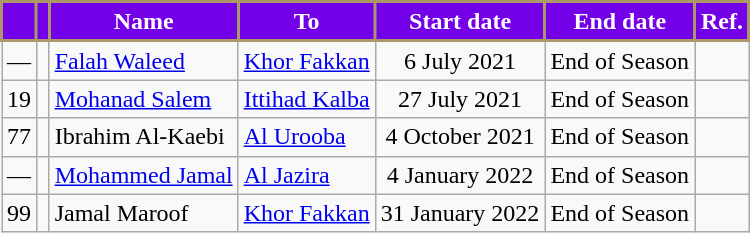<table class="wikitable">
<tr>
<th style="color:#FFFFFF; background: #7300E6; border:2px solid #AB9767;"></th>
<th style="color:#FFFFFF; background: #7300E6; border:2px solid #AB9767;"></th>
<th style="color:#FFFFFF; background: #7300E6; border:2px solid #AB9767;">Name</th>
<th style="color:#FFFFFF; background: #7300E6; border:2px solid #AB9767;">To</th>
<th style="color:#FFFFFF; background: #7300E6; border:2px solid #AB9767;">Start date</th>
<th style="color:#FFFFFF; background: #7300E6; border:2px solid #AB9767;">End date</th>
<th style="color:#FFFFFF; background: #7300E6; border:2px solid #AB9767;">Ref.</th>
</tr>
<tr>
<td align=center>—</td>
<td align=center></td>
<td> <a href='#'>Falah Waleed</a></td>
<td> <a href='#'>Khor Fakkan</a></td>
<td align=center>6 July 2021</td>
<td>End of Season</td>
<td></td>
</tr>
<tr>
<td align=center>19</td>
<td align=center></td>
<td> <a href='#'>Mohanad Salem</a></td>
<td> <a href='#'>Ittihad Kalba</a></td>
<td align=center>27 July 2021</td>
<td>End of Season</td>
<td></td>
</tr>
<tr>
<td align=center>77</td>
<td align=center></td>
<td> Ibrahim Al-Kaebi</td>
<td> <a href='#'>Al Urooba</a></td>
<td align=center>4 October 2021</td>
<td>End of Season</td>
<td></td>
</tr>
<tr>
<td align=center>—</td>
<td align=center></td>
<td> <a href='#'>Mohammed Jamal</a></td>
<td> <a href='#'>Al Jazira</a></td>
<td align=center>4 January 2022</td>
<td>End of Season</td>
<td></td>
</tr>
<tr>
<td align=center>99</td>
<td align=center></td>
<td> Jamal Maroof</td>
<td> <a href='#'>Khor Fakkan</a></td>
<td align=center>31 January 2022</td>
<td>End of Season</td>
<td></td>
</tr>
</table>
